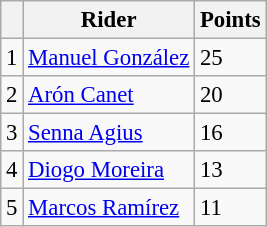<table class="wikitable" style="font-size: 95%;">
<tr>
<th></th>
<th>Rider</th>
<th>Points</th>
</tr>
<tr>
<td align=center>1</td>
<td> <a href='#'>Manuel González</a></td>
<td align=left>25</td>
</tr>
<tr>
<td align=center>2</td>
<td> <a href='#'>Arón Canet</a></td>
<td align=left>20</td>
</tr>
<tr>
<td align=center>3</td>
<td> <a href='#'>Senna Agius</a></td>
<td align=left>16</td>
</tr>
<tr>
<td align=center>4</td>
<td> <a href='#'>Diogo Moreira</a></td>
<td align=left>13</td>
</tr>
<tr>
<td align=center>5</td>
<td> <a href='#'>Marcos Ramírez</a></td>
<td align=left>11</td>
</tr>
</table>
